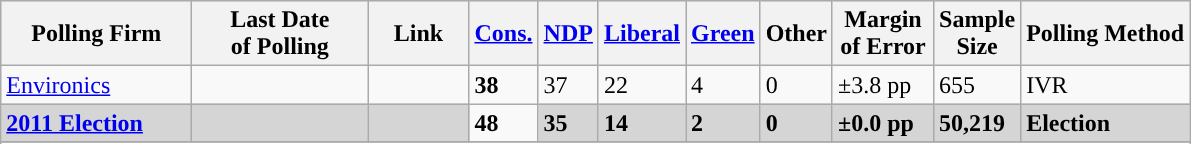<table class="wikitable sortable">
<tr style="background:#e9e9e9;">
<th style="width:120px">Polling Firm</th>
<th style="width:110px">Last Date<br>of Polling</th>
<th style="width:60px" class="unsortable">Link</th>
<th style="background-color:"><strong><a href='#'>Cons.</a></strong></th>
<th style="background-color:"><strong><a href='#'>NDP</a></strong></th>
<th style="background-color:"><strong><a href='#'>Liberal</a></strong></th>
<th style="background-color:"><strong><a href='#'>Green</a></strong></th>
<th style="background-color:"><strong>Other</strong></th>
<th style="width:60px;" class=unsortable>Margin<br>of Error</th>
<th style="width:50px;" class=unsortable>Sample<br>Size</th>
<th class=unsortable>Polling Method</th>
</tr>
<tr>
<td><a href='#'>Environics</a></td>
<td></td>
<td></td>
<td><strong>38</strong></td>
<td>37</td>
<td>22</td>
<td>4</td>
<td>0</td>
<td>±3.8 pp</td>
<td>655</td>
<td>IVR</td>
</tr>
<tr>
<td style="background:#D5D5D5"><strong><a href='#'>2011 Election</a></strong></td>
<td style="background:#D5D5D5"><strong></strong></td>
<td style="background:#D5D5D5"></td>
<td><strong>48</strong></td>
<td style="background:#D5D5D5"><strong>35</strong></td>
<td style="background:#D5D5D5"><strong>14</strong></td>
<td style="background:#D5D5D5"><strong>2</strong></td>
<td style="background:#D5D5D5"><strong>0</strong></td>
<td style="background:#D5D5D5"><strong>±0.0 pp</strong></td>
<td style="background:#D5D5D5"><strong>50,219</strong></td>
<td style="background:#D5D5D5"><strong>Election</strong></td>
</tr>
<tr>
</tr>
<tr>
</tr>
</table>
